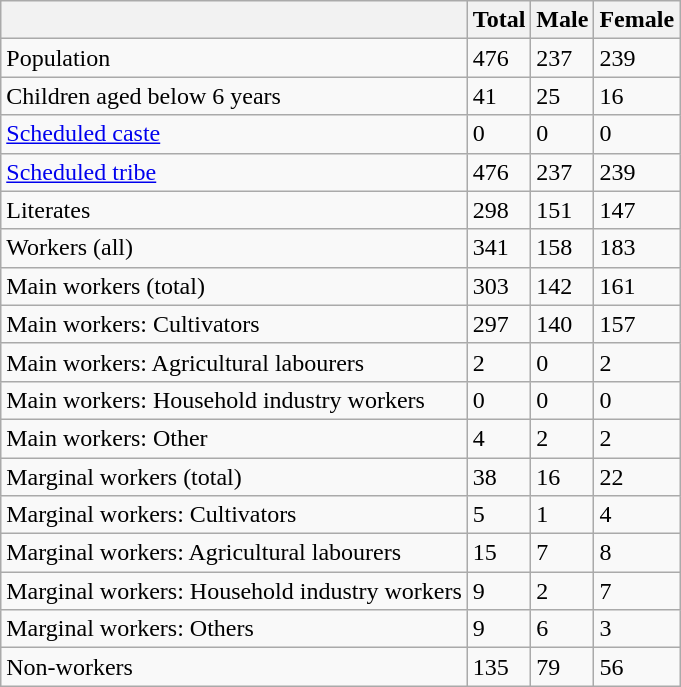<table class="wikitable sortable">
<tr>
<th></th>
<th>Total</th>
<th>Male</th>
<th>Female</th>
</tr>
<tr>
<td>Population</td>
<td>476</td>
<td>237</td>
<td>239</td>
</tr>
<tr>
<td>Children aged below 6 years</td>
<td>41</td>
<td>25</td>
<td>16</td>
</tr>
<tr>
<td><a href='#'>Scheduled caste</a></td>
<td>0</td>
<td>0</td>
<td>0</td>
</tr>
<tr>
<td><a href='#'>Scheduled tribe</a></td>
<td>476</td>
<td>237</td>
<td>239</td>
</tr>
<tr>
<td>Literates</td>
<td>298</td>
<td>151</td>
<td>147</td>
</tr>
<tr>
<td>Workers (all)</td>
<td>341</td>
<td>158</td>
<td>183</td>
</tr>
<tr>
<td>Main workers (total)</td>
<td>303</td>
<td>142</td>
<td>161</td>
</tr>
<tr>
<td>Main workers: Cultivators</td>
<td>297</td>
<td>140</td>
<td>157</td>
</tr>
<tr>
<td>Main workers: Agricultural labourers</td>
<td>2</td>
<td>0</td>
<td>2</td>
</tr>
<tr>
<td>Main workers: Household industry workers</td>
<td>0</td>
<td>0</td>
<td>0</td>
</tr>
<tr>
<td>Main workers: Other</td>
<td>4</td>
<td>2</td>
<td>2</td>
</tr>
<tr>
<td>Marginal workers (total)</td>
<td>38</td>
<td>16</td>
<td>22</td>
</tr>
<tr>
<td>Marginal workers: Cultivators</td>
<td>5</td>
<td>1</td>
<td>4</td>
</tr>
<tr>
<td>Marginal workers: Agricultural labourers</td>
<td>15</td>
<td>7</td>
<td>8</td>
</tr>
<tr>
<td>Marginal workers: Household industry workers</td>
<td>9</td>
<td>2</td>
<td>7</td>
</tr>
<tr>
<td>Marginal workers: Others</td>
<td>9</td>
<td>6</td>
<td>3</td>
</tr>
<tr>
<td>Non-workers</td>
<td>135</td>
<td>79</td>
<td>56</td>
</tr>
</table>
